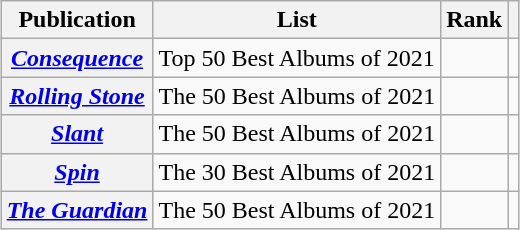<table class="wikitable mw-collapsible sortable plainrowheaders" style="margin-left: auto; margin-right: auto; border: none;">
<tr>
<th scope="col">Publication</th>
<th scope="col" class="unsortable">List</th>
<th scope="col" data-sort-type="number">Rank</th>
<th scope="col" class="unsortable"></th>
</tr>
<tr>
<th scope="row"><em><a href='#'>Consequence</a></em></th>
<td>Top 50 Best Albums of 2021</td>
<td></td>
<td></td>
</tr>
<tr>
<th scope="row"><em><a href='#'>Rolling Stone</a></em></th>
<td>The 50 Best Albums of 2021</td>
<td></td>
<td></td>
</tr>
<tr>
<th scope="row"><em><a href='#'>Slant</a></em></th>
<td>The 50 Best Albums of 2021</td>
<td></td>
<td></td>
</tr>
<tr>
<th scope="row"><em><a href='#'>Spin</a></em></th>
<td>The 30 Best Albums of 2021</td>
<td></td>
<td></td>
</tr>
<tr>
<th scope="row"><em><a href='#'>The Guardian</a></em></th>
<td>The 50 Best Albums of 2021</td>
<td></td>
<td></td>
</tr>
</table>
